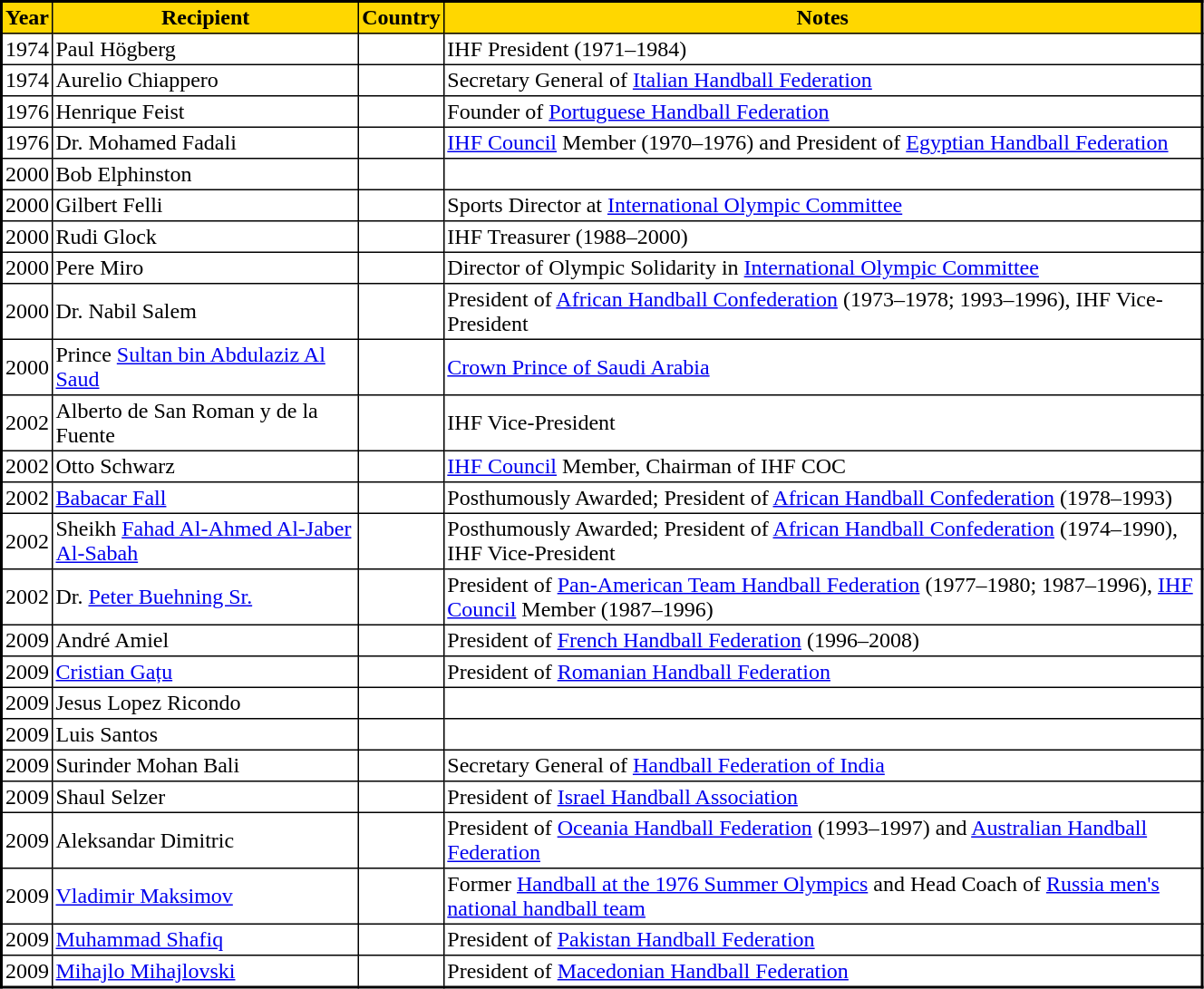<table class="sortable" style="border-collapse: collapse; border: 2px #000000 solid; font-size: x-big; font-family: verdana" width="70%" cellspacing="0" cellpadding="2" border="1">
<tr>
<th style="background-color:Gold; color: black">Year</th>
<th style="background-color:Gold; color: black">Recipient</th>
<th style="background-color:Gold; color: black">Country</th>
<th style="background-color:Gold; color: black">Notes</th>
</tr>
<tr>
<td>1974</td>
<td>Paul Högberg</td>
<td></td>
<td>IHF President (1971–1984)</td>
</tr>
<tr>
<td>1974</td>
<td>Aurelio Chiappero</td>
<td></td>
<td>Secretary General of <a href='#'>Italian Handball Federation</a></td>
</tr>
<tr>
<td>1976</td>
<td>Henrique Feist</td>
<td></td>
<td>Founder of <a href='#'>Portuguese Handball Federation</a></td>
</tr>
<tr>
<td>1976</td>
<td>Dr. Mohamed Fadali</td>
<td></td>
<td><a href='#'>IHF Council</a> Member (1970–1976) and President of <a href='#'>Egyptian Handball Federation</a></td>
</tr>
<tr>
<td>2000</td>
<td>Bob Elphinston</td>
<td></td>
<td></td>
</tr>
<tr>
<td>2000</td>
<td>Gilbert Felli</td>
<td></td>
<td>Sports Director at <a href='#'>International Olympic Committee</a></td>
</tr>
<tr>
<td>2000</td>
<td>Rudi Glock</td>
<td></td>
<td>IHF Treasurer (1988–2000)</td>
</tr>
<tr>
<td>2000</td>
<td>Pere Miro</td>
<td></td>
<td>Director of Olympic Solidarity in <a href='#'>International Olympic Committee</a></td>
</tr>
<tr>
<td>2000</td>
<td>Dr. Nabil Salem</td>
<td></td>
<td>President of <a href='#'>African Handball Confederation</a> (1973–1978; 1993–1996), IHF Vice-President</td>
</tr>
<tr>
<td>2000</td>
<td>Prince <a href='#'>Sultan bin Abdulaziz Al Saud</a></td>
<td></td>
<td><a href='#'>Crown Prince of Saudi Arabia</a></td>
</tr>
<tr>
<td>2002</td>
<td>Alberto de San Roman y de la Fuente</td>
<td></td>
<td>IHF Vice-President</td>
</tr>
<tr>
<td>2002</td>
<td>Otto Schwarz</td>
<td></td>
<td><a href='#'>IHF Council</a> Member, Chairman of IHF COC</td>
</tr>
<tr>
<td>2002</td>
<td><a href='#'>Babacar Fall</a></td>
<td></td>
<td>Posthumously Awarded; President of <a href='#'>African Handball Confederation</a> (1978–1993)</td>
</tr>
<tr>
<td>2002</td>
<td>Sheikh <a href='#'>Fahad Al-Ahmed Al-Jaber Al-Sabah</a></td>
<td></td>
<td>Posthumously Awarded; President of <a href='#'>African Handball Confederation</a> (1974–1990), IHF Vice-President</td>
</tr>
<tr>
<td>2002</td>
<td>Dr. <a href='#'>Peter Buehning Sr.</a></td>
<td></td>
<td>President of <a href='#'>Pan-American Team Handball Federation</a> (1977–1980; 1987–1996), <a href='#'>IHF Council</a> Member (1987–1996)</td>
</tr>
<tr>
<td>2009</td>
<td>André Amiel</td>
<td></td>
<td>President of <a href='#'>French Handball Federation</a> (1996–2008)</td>
</tr>
<tr>
<td>2009</td>
<td><a href='#'>Cristian Gațu</a></td>
<td></td>
<td>President of <a href='#'>Romanian Handball Federation</a></td>
</tr>
<tr>
<td>2009</td>
<td>Jesus Lopez Ricondo</td>
<td></td>
<td></td>
</tr>
<tr>
<td>2009</td>
<td>Luis Santos</td>
<td></td>
<td></td>
</tr>
<tr>
<td>2009</td>
<td>Surinder Mohan Bali</td>
<td></td>
<td>Secretary General of <a href='#'>Handball Federation of India</a></td>
</tr>
<tr>
<td>2009</td>
<td>Shaul Selzer</td>
<td></td>
<td>President of <a href='#'>Israel Handball Association</a></td>
</tr>
<tr>
<td>2009</td>
<td>Aleksandar Dimitric</td>
<td></td>
<td>President of <a href='#'>Oceania Handball Federation</a> (1993–1997) and <a href='#'>Australian Handball Federation</a></td>
</tr>
<tr>
<td>2009</td>
<td><a href='#'>Vladimir Maksimov</a></td>
<td></td>
<td>Former <a href='#'>Handball at the 1976 Summer Olympics</a> and Head Coach of <a href='#'>Russia men's national handball team</a></td>
</tr>
<tr>
<td>2009</td>
<td><a href='#'>Muhammad Shafiq</a></td>
<td></td>
<td>President of <a href='#'>Pakistan Handball Federation</a></td>
</tr>
<tr>
<td>2009</td>
<td><a href='#'>Mihajlo Mihajlovski</a></td>
<td></td>
<td>President of <a href='#'>Macedonian Handball Federation</a></td>
</tr>
</table>
